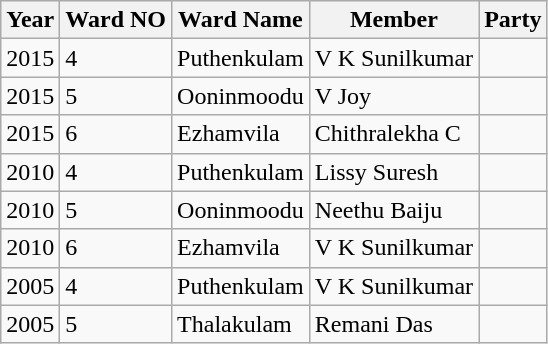<table class="wikitable">
<tr>
<th>Year</th>
<th>Ward NO</th>
<th>Ward Name</th>
<th>Member</th>
<th>Party</th>
</tr>
<tr>
<td>2015</td>
<td>4</td>
<td>Puthenkulam</td>
<td>V K Sunilkumar</td>
<td></td>
</tr>
<tr>
<td>2015</td>
<td>5</td>
<td>Ooninmoodu</td>
<td>V Joy</td>
<td></td>
</tr>
<tr>
<td>2015</td>
<td>6</td>
<td>Ezhamvila</td>
<td>Chithralekha C</td>
<td></td>
</tr>
<tr>
<td>2010</td>
<td>4</td>
<td>Puthenkulam</td>
<td>Lissy Suresh</td>
<td></td>
</tr>
<tr>
<td>2010</td>
<td>5</td>
<td>Ooninmoodu</td>
<td>Neethu Baiju</td>
<td></td>
</tr>
<tr>
<td>2010</td>
<td>6</td>
<td>Ezhamvila</td>
<td>V K Sunilkumar</td>
<td></td>
</tr>
<tr>
<td>2005</td>
<td>4</td>
<td>Puthenkulam</td>
<td>V K Sunilkumar</td>
<td></td>
</tr>
<tr>
<td>2005</td>
<td>5</td>
<td>Thalakulam</td>
<td>Remani Das</td>
<td></td>
</tr>
</table>
